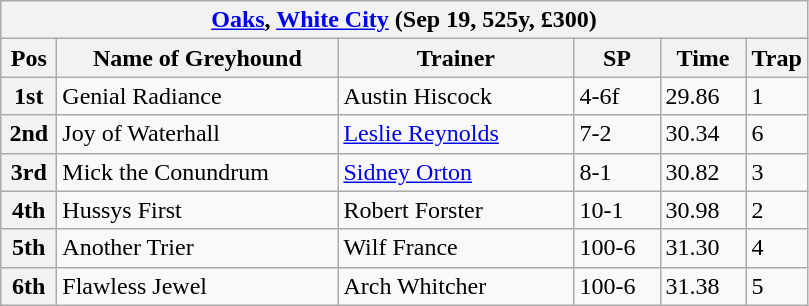<table class="wikitable">
<tr>
<th colspan="6"><a href='#'>Oaks</a>, <a href='#'>White City</a> (Sep 19, 525y, £300)</th>
</tr>
<tr>
<th width=30>Pos</th>
<th width=180>Name of Greyhound</th>
<th width=150>Trainer</th>
<th width=50>SP</th>
<th width=50>Time</th>
<th width=30>Trap</th>
</tr>
<tr>
<th>1st</th>
<td>Genial Radiance</td>
<td>Austin Hiscock</td>
<td>4-6f</td>
<td>29.86</td>
<td>1</td>
</tr>
<tr>
<th>2nd</th>
<td>Joy of Waterhall</td>
<td><a href='#'>Leslie Reynolds</a></td>
<td>7-2</td>
<td>30.34</td>
<td>6</td>
</tr>
<tr>
<th>3rd</th>
<td>Mick the Conundrum</td>
<td><a href='#'>Sidney Orton</a></td>
<td>8-1</td>
<td>30.82</td>
<td>3</td>
</tr>
<tr>
<th>4th</th>
<td>Hussys First</td>
<td>Robert Forster</td>
<td>10-1</td>
<td>30.98</td>
<td>2</td>
</tr>
<tr>
<th>5th</th>
<td>Another Trier</td>
<td>Wilf France</td>
<td>100-6</td>
<td>31.30</td>
<td>4</td>
</tr>
<tr>
<th>6th</th>
<td>Flawless Jewel</td>
<td>Arch Whitcher</td>
<td>100-6</td>
<td>31.38</td>
<td>5</td>
</tr>
</table>
